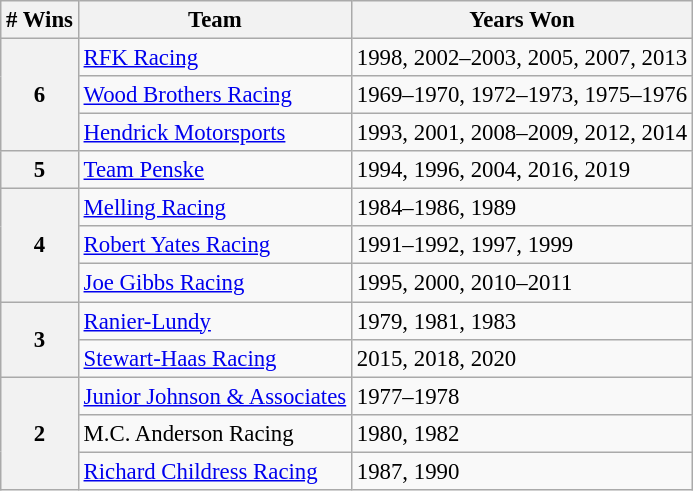<table class="wikitable" style="font-size: 95%;">
<tr>
<th># Wins</th>
<th>Team</th>
<th>Years Won</th>
</tr>
<tr>
<th rowspan="3">6</th>
<td><a href='#'>RFK Racing</a></td>
<td>1998, 2002–2003, 2005, 2007, 2013</td>
</tr>
<tr>
<td><a href='#'>Wood Brothers Racing</a></td>
<td>1969–1970, 1972–1973, 1975–1976</td>
</tr>
<tr>
<td><a href='#'>Hendrick Motorsports</a></td>
<td>1993, 2001, 2008–2009, 2012, 2014</td>
</tr>
<tr>
<th>5</th>
<td><a href='#'>Team Penske</a></td>
<td>1994, 1996, 2004, 2016, 2019</td>
</tr>
<tr>
<th rowspan="3">4</th>
<td><a href='#'>Melling Racing</a></td>
<td>1984–1986, 1989</td>
</tr>
<tr>
<td><a href='#'>Robert Yates Racing</a></td>
<td>1991–1992, 1997, 1999</td>
</tr>
<tr>
<td><a href='#'>Joe Gibbs Racing</a></td>
<td>1995, 2000, 2010–2011</td>
</tr>
<tr>
<th rowspan="2">3</th>
<td><a href='#'>Ranier-Lundy</a></td>
<td>1979, 1981, 1983</td>
</tr>
<tr>
<td><a href='#'>Stewart-Haas Racing</a></td>
<td>2015, 2018, 2020</td>
</tr>
<tr>
<th rowspan="3">2</th>
<td><a href='#'>Junior Johnson & Associates</a></td>
<td>1977–1978</td>
</tr>
<tr>
<td>M.C. Anderson Racing</td>
<td>1980, 1982</td>
</tr>
<tr>
<td><a href='#'>Richard Childress Racing</a></td>
<td>1987, 1990</td>
</tr>
</table>
